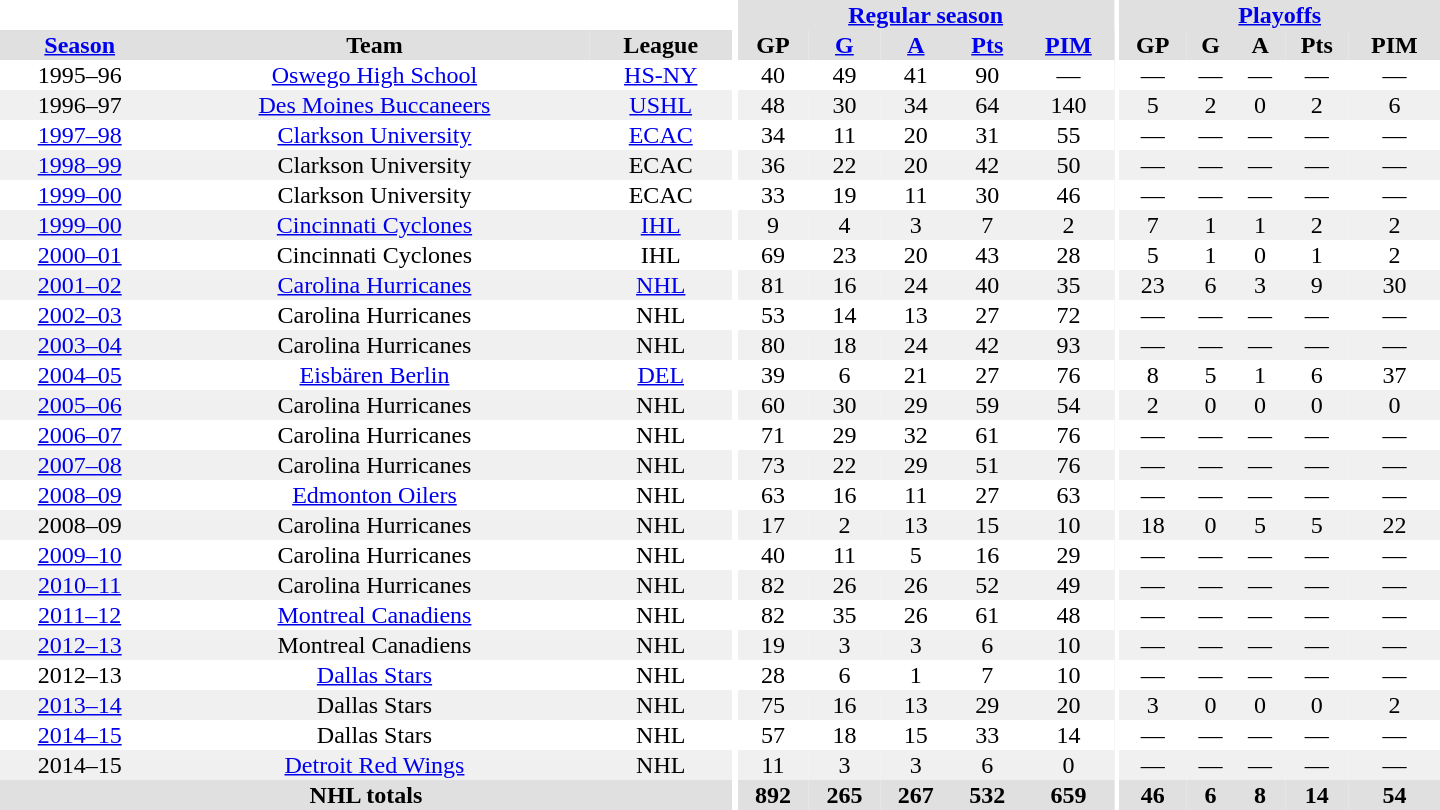<table border="0" cellpadding="1" cellspacing="0" style="text-align:center; width:60em">
<tr bgcolor="#e0e0e0">
<th colspan="3" bgcolor="#ffffff"></th>
<th rowspan="100" bgcolor="#ffffff"></th>
<th colspan="5"><a href='#'>Regular season</a></th>
<th rowspan="100" bgcolor="#ffffff"></th>
<th colspan="5"><a href='#'>Playoffs</a></th>
</tr>
<tr bgcolor="#e0e0e0">
<th><a href='#'>Season</a></th>
<th>Team</th>
<th>League</th>
<th>GP</th>
<th><a href='#'>G</a></th>
<th><a href='#'>A</a></th>
<th><a href='#'>Pts</a></th>
<th><a href='#'>PIM</a></th>
<th>GP</th>
<th>G</th>
<th>A</th>
<th>Pts</th>
<th>PIM</th>
</tr>
<tr>
<td>1995–96</td>
<td><a href='#'>Oswego High School</a></td>
<td><a href='#'>HS-NY</a></td>
<td>40</td>
<td>49</td>
<td>41</td>
<td>90</td>
<td>—</td>
<td>—</td>
<td>—</td>
<td>—</td>
<td>—</td>
<td>—</td>
</tr>
<tr bgcolor="#f0f0f0">
<td>1996–97</td>
<td><a href='#'>Des Moines Buccaneers</a></td>
<td><a href='#'>USHL</a></td>
<td>48</td>
<td>30</td>
<td>34</td>
<td>64</td>
<td>140</td>
<td>5</td>
<td>2</td>
<td>0</td>
<td>2</td>
<td>6</td>
</tr>
<tr>
<td><a href='#'>1997–98</a></td>
<td><a href='#'>Clarkson University</a></td>
<td><a href='#'>ECAC</a></td>
<td>34</td>
<td>11</td>
<td>20</td>
<td>31</td>
<td>55</td>
<td>—</td>
<td>—</td>
<td>—</td>
<td>—</td>
<td>—</td>
</tr>
<tr bgcolor="#f0f0f0">
<td><a href='#'>1998–99</a></td>
<td>Clarkson University</td>
<td>ECAC</td>
<td>36</td>
<td>22</td>
<td>20</td>
<td>42</td>
<td>50</td>
<td>—</td>
<td>—</td>
<td>—</td>
<td>—</td>
<td>—</td>
</tr>
<tr>
<td><a href='#'>1999–00</a></td>
<td>Clarkson University</td>
<td>ECAC</td>
<td>33</td>
<td>19</td>
<td>11</td>
<td>30</td>
<td>46</td>
<td>—</td>
<td>—</td>
<td>—</td>
<td>—</td>
<td>—</td>
</tr>
<tr bgcolor="#f0f0f0">
<td><a href='#'>1999–00</a></td>
<td><a href='#'>Cincinnati Cyclones</a></td>
<td><a href='#'>IHL</a></td>
<td>9</td>
<td>4</td>
<td>3</td>
<td>7</td>
<td>2</td>
<td>7</td>
<td>1</td>
<td>1</td>
<td>2</td>
<td>2</td>
</tr>
<tr>
<td><a href='#'>2000–01</a></td>
<td>Cincinnati Cyclones</td>
<td>IHL</td>
<td>69</td>
<td>23</td>
<td>20</td>
<td>43</td>
<td>28</td>
<td>5</td>
<td>1</td>
<td>0</td>
<td>1</td>
<td>2</td>
</tr>
<tr bgcolor="#f0f0f0">
<td><a href='#'>2001–02</a></td>
<td><a href='#'>Carolina Hurricanes</a></td>
<td><a href='#'>NHL</a></td>
<td>81</td>
<td>16</td>
<td>24</td>
<td>40</td>
<td>35</td>
<td>23</td>
<td>6</td>
<td>3</td>
<td>9</td>
<td>30</td>
</tr>
<tr>
<td><a href='#'>2002–03</a></td>
<td>Carolina Hurricanes</td>
<td>NHL</td>
<td>53</td>
<td>14</td>
<td>13</td>
<td>27</td>
<td>72</td>
<td>—</td>
<td>—</td>
<td>—</td>
<td>—</td>
<td>—</td>
</tr>
<tr bgcolor="#f0f0f0">
<td><a href='#'>2003–04</a></td>
<td>Carolina Hurricanes</td>
<td>NHL</td>
<td>80</td>
<td>18</td>
<td>24</td>
<td>42</td>
<td>93</td>
<td>—</td>
<td>—</td>
<td>—</td>
<td>—</td>
<td>—</td>
</tr>
<tr>
<td><a href='#'>2004–05</a></td>
<td><a href='#'>Eisbären Berlin</a></td>
<td><a href='#'>DEL</a></td>
<td>39</td>
<td>6</td>
<td>21</td>
<td>27</td>
<td>76</td>
<td>8</td>
<td>5</td>
<td>1</td>
<td>6</td>
<td>37</td>
</tr>
<tr bgcolor="#f0f0f0">
<td><a href='#'>2005–06</a></td>
<td>Carolina Hurricanes</td>
<td>NHL</td>
<td>60</td>
<td>30</td>
<td>29</td>
<td>59</td>
<td>54</td>
<td>2</td>
<td>0</td>
<td>0</td>
<td>0</td>
<td>0</td>
</tr>
<tr>
<td><a href='#'>2006–07</a></td>
<td>Carolina Hurricanes</td>
<td>NHL</td>
<td>71</td>
<td>29</td>
<td>32</td>
<td>61</td>
<td>76</td>
<td>—</td>
<td>—</td>
<td>—</td>
<td>—</td>
<td>—</td>
</tr>
<tr bgcolor="#f0f0f0">
<td><a href='#'>2007–08</a></td>
<td>Carolina Hurricanes</td>
<td>NHL</td>
<td>73</td>
<td>22</td>
<td>29</td>
<td>51</td>
<td>76</td>
<td>—</td>
<td>—</td>
<td>—</td>
<td>—</td>
<td>—</td>
</tr>
<tr>
<td><a href='#'>2008–09</a></td>
<td><a href='#'>Edmonton Oilers</a></td>
<td>NHL</td>
<td>63</td>
<td>16</td>
<td>11</td>
<td>27</td>
<td>63</td>
<td>—</td>
<td>—</td>
<td>—</td>
<td>—</td>
<td>—</td>
</tr>
<tr bgcolor="#f0f0f0">
<td>2008–09</td>
<td>Carolina Hurricanes</td>
<td>NHL</td>
<td>17</td>
<td>2</td>
<td>13</td>
<td>15</td>
<td>10</td>
<td>18</td>
<td>0</td>
<td>5</td>
<td>5</td>
<td>22</td>
</tr>
<tr>
<td><a href='#'>2009–10</a></td>
<td>Carolina Hurricanes</td>
<td>NHL</td>
<td>40</td>
<td>11</td>
<td>5</td>
<td>16</td>
<td>29</td>
<td>—</td>
<td>—</td>
<td>—</td>
<td>—</td>
<td>—</td>
</tr>
<tr bgcolor="#f0f0f0">
<td><a href='#'>2010–11</a></td>
<td>Carolina Hurricanes</td>
<td>NHL</td>
<td>82</td>
<td>26</td>
<td>26</td>
<td>52</td>
<td>49</td>
<td>—</td>
<td>—</td>
<td>—</td>
<td>—</td>
<td>—</td>
</tr>
<tr>
<td><a href='#'>2011–12</a></td>
<td><a href='#'>Montreal Canadiens</a></td>
<td>NHL</td>
<td>82</td>
<td>35</td>
<td>26</td>
<td>61</td>
<td>48</td>
<td>—</td>
<td>—</td>
<td>—</td>
<td>—</td>
<td>—</td>
</tr>
<tr bgcolor="#f0f0f0">
<td><a href='#'>2012–13</a></td>
<td>Montreal Canadiens</td>
<td>NHL</td>
<td>19</td>
<td>3</td>
<td>3</td>
<td>6</td>
<td>10</td>
<td>—</td>
<td>—</td>
<td>—</td>
<td>—</td>
<td>—</td>
</tr>
<tr>
<td>2012–13</td>
<td><a href='#'>Dallas Stars</a></td>
<td>NHL</td>
<td>28</td>
<td>6</td>
<td>1</td>
<td>7</td>
<td>10</td>
<td>—</td>
<td>—</td>
<td>—</td>
<td>—</td>
<td>—</td>
</tr>
<tr bgcolor="#f0f0f0">
<td><a href='#'>2013–14</a></td>
<td>Dallas Stars</td>
<td>NHL</td>
<td>75</td>
<td>16</td>
<td>13</td>
<td>29</td>
<td>20</td>
<td>3</td>
<td>0</td>
<td>0</td>
<td>0</td>
<td>2</td>
</tr>
<tr>
<td><a href='#'>2014–15</a></td>
<td>Dallas Stars</td>
<td>NHL</td>
<td>57</td>
<td>18</td>
<td>15</td>
<td>33</td>
<td>14</td>
<td>—</td>
<td>—</td>
<td>—</td>
<td>—</td>
<td>—</td>
</tr>
<tr bgcolor="#f0f0f0">
<td>2014–15</td>
<td><a href='#'>Detroit Red Wings</a></td>
<td>NHL</td>
<td>11</td>
<td>3</td>
<td>3</td>
<td>6</td>
<td>0</td>
<td>—</td>
<td>—</td>
<td>—</td>
<td>—</td>
<td>—</td>
</tr>
<tr bgcolor="#e0e0e0">
<th colspan="3">NHL totals</th>
<th>892</th>
<th>265</th>
<th>267</th>
<th>532</th>
<th>659</th>
<th>46</th>
<th>6</th>
<th>8</th>
<th>14</th>
<th>54</th>
</tr>
</table>
